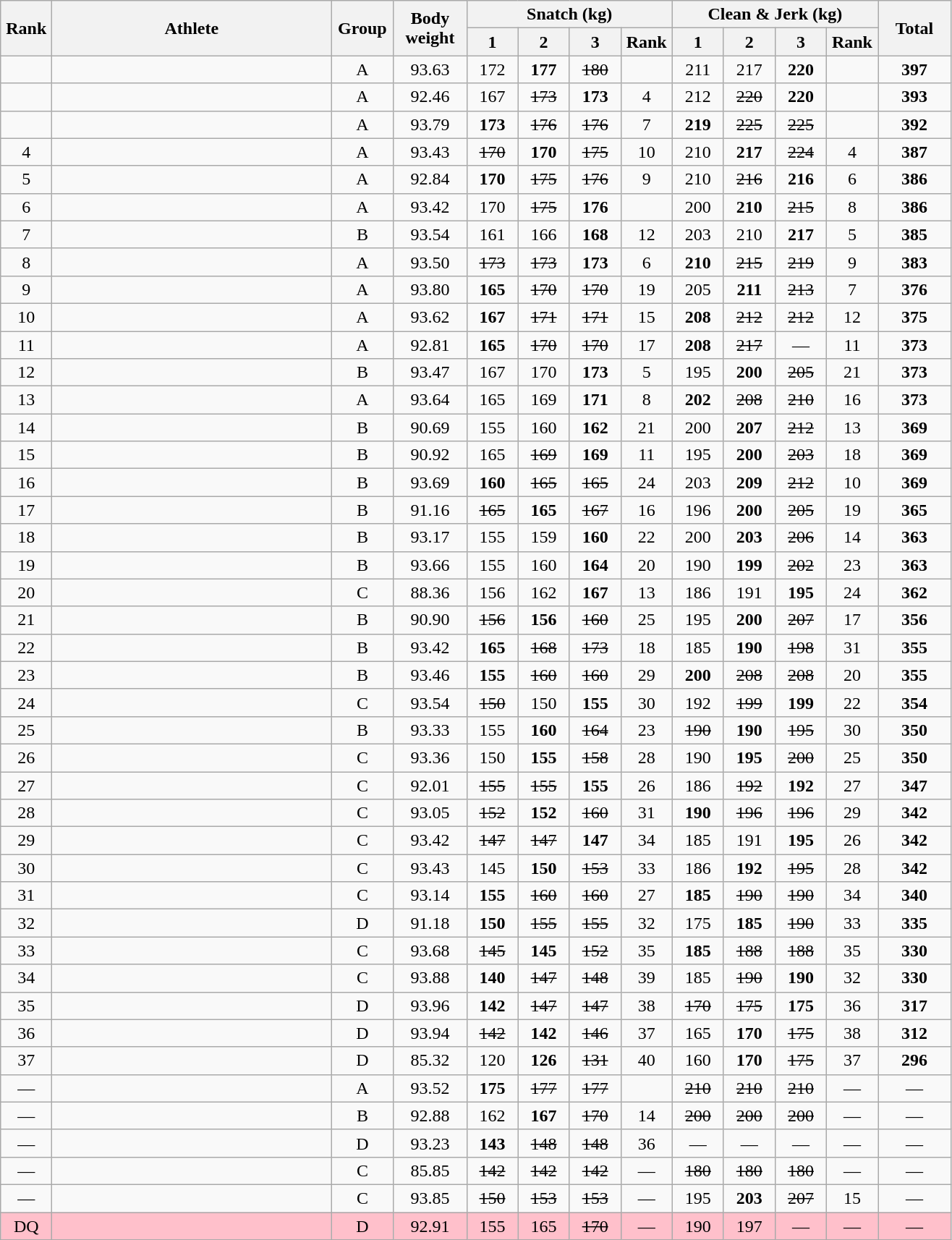<table class = "wikitable" style="text-align:center;">
<tr>
<th rowspan=2 width=40>Rank</th>
<th rowspan=2 width=250>Athlete</th>
<th rowspan=2 width=50>Group</th>
<th rowspan=2 width=60>Body weight</th>
<th colspan=4>Snatch (kg)</th>
<th colspan=4>Clean & Jerk (kg)</th>
<th rowspan=2 width=60>Total</th>
</tr>
<tr>
<th width=40>1</th>
<th width=40>2</th>
<th width=40>3</th>
<th width=40>Rank</th>
<th width=40>1</th>
<th width=40>2</th>
<th width=40>3</th>
<th width=40>Rank</th>
</tr>
<tr>
<td></td>
<td align=left></td>
<td>A</td>
<td>93.63</td>
<td>172</td>
<td><strong>177</strong></td>
<td><s>180</s></td>
<td></td>
<td>211</td>
<td>217</td>
<td><strong>220</strong></td>
<td></td>
<td><strong>397</strong></td>
</tr>
<tr>
<td></td>
<td align=left></td>
<td>A</td>
<td>92.46</td>
<td>167</td>
<td><s>173</s></td>
<td><strong>173</strong></td>
<td>4</td>
<td>212</td>
<td><s>220</s></td>
<td><strong>220</strong></td>
<td></td>
<td><strong>393</strong></td>
</tr>
<tr>
<td></td>
<td align=left></td>
<td>A</td>
<td>93.79</td>
<td><strong>173</strong></td>
<td><s>176</s></td>
<td><s>176</s></td>
<td>7</td>
<td><strong>219</strong></td>
<td><s>225</s></td>
<td><s>225</s></td>
<td></td>
<td><strong>392</strong></td>
</tr>
<tr>
<td>4</td>
<td align=left></td>
<td>A</td>
<td>93.43</td>
<td><s>170</s></td>
<td><strong>170</strong></td>
<td><s>175</s></td>
<td>10</td>
<td>210</td>
<td><strong>217</strong></td>
<td><s>224</s></td>
<td>4</td>
<td><strong>387</strong></td>
</tr>
<tr>
<td>5</td>
<td align=left></td>
<td>A</td>
<td>92.84</td>
<td><strong>170</strong></td>
<td><s>175</s></td>
<td><s>176</s></td>
<td>9</td>
<td>210</td>
<td><s>216</s></td>
<td><strong>216</strong></td>
<td>6</td>
<td><strong>386</strong></td>
</tr>
<tr>
<td>6</td>
<td align=left></td>
<td>A</td>
<td>93.42</td>
<td>170</td>
<td><s>175</s></td>
<td><strong>176</strong></td>
<td></td>
<td>200</td>
<td><strong>210</strong></td>
<td><s>215</s></td>
<td>8</td>
<td><strong>386</strong></td>
</tr>
<tr>
<td>7</td>
<td align=left></td>
<td>B</td>
<td>93.54</td>
<td>161</td>
<td>166</td>
<td><strong>168</strong></td>
<td>12</td>
<td>203</td>
<td>210</td>
<td><strong>217</strong></td>
<td>5</td>
<td><strong>385</strong></td>
</tr>
<tr>
<td>8</td>
<td align=left></td>
<td>A</td>
<td>93.50</td>
<td><s>173</s></td>
<td><s>173</s></td>
<td><strong>173</strong></td>
<td>6</td>
<td><strong>210</strong></td>
<td><s>215</s></td>
<td><s>219</s></td>
<td>9</td>
<td><strong>383</strong></td>
</tr>
<tr>
<td>9</td>
<td align=left></td>
<td>A</td>
<td>93.80</td>
<td><strong>165</strong></td>
<td><s>170</s></td>
<td><s>170</s></td>
<td>19</td>
<td>205</td>
<td><strong>211</strong></td>
<td><s>213</s></td>
<td>7</td>
<td><strong>376</strong></td>
</tr>
<tr>
<td>10</td>
<td align=left></td>
<td>A</td>
<td>93.62</td>
<td><strong>167</strong></td>
<td><s>171</s></td>
<td><s>171</s></td>
<td>15</td>
<td><strong>208</strong></td>
<td><s>212</s></td>
<td><s>212</s></td>
<td>12</td>
<td><strong>375</strong></td>
</tr>
<tr>
<td>11</td>
<td align=left></td>
<td>A</td>
<td>92.81</td>
<td><strong>165</strong></td>
<td><s>170</s></td>
<td><s>170</s></td>
<td>17</td>
<td><strong>208</strong></td>
<td><s>217</s></td>
<td>—</td>
<td>11</td>
<td><strong>373</strong></td>
</tr>
<tr>
<td>12</td>
<td align=left></td>
<td>B</td>
<td>93.47</td>
<td>167</td>
<td>170</td>
<td><strong>173</strong></td>
<td>5</td>
<td>195</td>
<td><strong>200</strong></td>
<td><s>205</s></td>
<td>21</td>
<td><strong>373</strong></td>
</tr>
<tr>
<td>13</td>
<td align=left></td>
<td>A</td>
<td>93.64</td>
<td>165</td>
<td>169</td>
<td><strong>171</strong></td>
<td>8</td>
<td><strong>202</strong></td>
<td><s>208</s></td>
<td><s>210</s></td>
<td>16</td>
<td><strong>373</strong></td>
</tr>
<tr>
<td>14</td>
<td align=left></td>
<td>B</td>
<td>90.69</td>
<td>155</td>
<td>160</td>
<td><strong>162</strong></td>
<td>21</td>
<td>200</td>
<td><strong>207</strong></td>
<td><s>212</s></td>
<td>13</td>
<td><strong>369</strong></td>
</tr>
<tr>
<td>15</td>
<td align=left></td>
<td>B</td>
<td>90.92</td>
<td>165</td>
<td><s>169</s></td>
<td><strong>169</strong></td>
<td>11</td>
<td>195</td>
<td><strong>200</strong></td>
<td><s>203</s></td>
<td>18</td>
<td><strong>369</strong></td>
</tr>
<tr>
<td>16</td>
<td align=left></td>
<td>B</td>
<td>93.69</td>
<td><strong>160</strong></td>
<td><s>165</s></td>
<td><s>165</s></td>
<td>24</td>
<td>203</td>
<td><strong>209</strong></td>
<td><s>212</s></td>
<td>10</td>
<td><strong>369</strong></td>
</tr>
<tr>
<td>17</td>
<td align=left></td>
<td>B</td>
<td>91.16</td>
<td><s>165</s></td>
<td><strong>165</strong></td>
<td><s>167</s></td>
<td>16</td>
<td>196</td>
<td><strong>200</strong></td>
<td><s>205</s></td>
<td>19</td>
<td><strong>365</strong></td>
</tr>
<tr>
<td>18</td>
<td align=left></td>
<td>B</td>
<td>93.17</td>
<td>155</td>
<td>159</td>
<td><strong>160</strong></td>
<td>22</td>
<td>200</td>
<td><strong>203</strong></td>
<td><s>206</s></td>
<td>14</td>
<td><strong>363</strong></td>
</tr>
<tr>
<td>19</td>
<td align=left></td>
<td>B</td>
<td>93.66</td>
<td>155</td>
<td>160</td>
<td><strong>164</strong></td>
<td>20</td>
<td>190</td>
<td><strong>199</strong></td>
<td><s>202</s></td>
<td>23</td>
<td><strong>363</strong></td>
</tr>
<tr>
<td>20</td>
<td align=left></td>
<td>C</td>
<td>88.36</td>
<td>156</td>
<td>162</td>
<td><strong>167</strong></td>
<td>13</td>
<td>186</td>
<td>191</td>
<td><strong>195</strong></td>
<td>24</td>
<td><strong>362</strong></td>
</tr>
<tr>
<td>21</td>
<td align=left></td>
<td>B</td>
<td>90.90</td>
<td><s>156</s></td>
<td><strong>156</strong></td>
<td><s>160</s></td>
<td>25</td>
<td>195</td>
<td><strong>200</strong></td>
<td><s>207</s></td>
<td>17</td>
<td><strong>356</strong></td>
</tr>
<tr>
<td>22</td>
<td align=left></td>
<td>B</td>
<td>93.42</td>
<td><strong>165</strong></td>
<td><s>168</s></td>
<td><s>173</s></td>
<td>18</td>
<td>185</td>
<td><strong>190</strong></td>
<td><s>198</s></td>
<td>31</td>
<td><strong>355</strong></td>
</tr>
<tr>
<td>23</td>
<td align=left></td>
<td>B</td>
<td>93.46</td>
<td><strong>155</strong></td>
<td><s>160</s></td>
<td><s>160</s></td>
<td>29</td>
<td><strong>200</strong></td>
<td><s>208</s></td>
<td><s>208</s></td>
<td>20</td>
<td><strong>355</strong></td>
</tr>
<tr>
<td>24</td>
<td align=left></td>
<td>C</td>
<td>93.54</td>
<td><s>150</s></td>
<td>150</td>
<td><strong>155</strong></td>
<td>30</td>
<td>192</td>
<td><s>199</s></td>
<td><strong>199</strong></td>
<td>22</td>
<td><strong>354</strong></td>
</tr>
<tr>
<td>25</td>
<td align=left></td>
<td>B</td>
<td>93.33</td>
<td>155</td>
<td><strong>160</strong></td>
<td><s>164</s></td>
<td>23</td>
<td><s>190</s></td>
<td><strong>190</strong></td>
<td><s>195</s></td>
<td>30</td>
<td><strong>350</strong></td>
</tr>
<tr>
<td>26</td>
<td align=left></td>
<td>C</td>
<td>93.36</td>
<td>150</td>
<td><strong>155</strong></td>
<td><s>158</s></td>
<td>28</td>
<td>190</td>
<td><strong>195</strong></td>
<td><s>200</s></td>
<td>25</td>
<td><strong>350</strong></td>
</tr>
<tr>
<td>27</td>
<td align=left></td>
<td>C</td>
<td>92.01</td>
<td><s>155</s></td>
<td><s>155</s></td>
<td><strong>155</strong></td>
<td>26</td>
<td>186</td>
<td><s>192</s></td>
<td><strong>192</strong></td>
<td>27</td>
<td><strong>347</strong></td>
</tr>
<tr>
<td>28</td>
<td align=left></td>
<td>C</td>
<td>93.05</td>
<td><s>152</s></td>
<td><strong>152</strong></td>
<td><s>160</s></td>
<td>31</td>
<td><strong>190</strong></td>
<td><s>196</s></td>
<td><s>196</s></td>
<td>29</td>
<td><strong>342</strong></td>
</tr>
<tr>
<td>29</td>
<td align=left></td>
<td>C</td>
<td>93.42</td>
<td><s>147</s></td>
<td><s>147</s></td>
<td><strong>147</strong></td>
<td>34</td>
<td>185</td>
<td>191</td>
<td><strong>195</strong></td>
<td>26</td>
<td><strong>342</strong></td>
</tr>
<tr>
<td>30</td>
<td align=left></td>
<td>C</td>
<td>93.43</td>
<td>145</td>
<td><strong>150</strong></td>
<td><s>153</s></td>
<td>33</td>
<td>186</td>
<td><strong>192</strong></td>
<td><s>195</s></td>
<td>28</td>
<td><strong>342</strong></td>
</tr>
<tr>
<td>31</td>
<td align=left></td>
<td>C</td>
<td>93.14</td>
<td><strong>155</strong></td>
<td><s>160</s></td>
<td><s>160</s></td>
<td>27</td>
<td><strong>185</strong></td>
<td><s>190</s></td>
<td><s>190</s></td>
<td>34</td>
<td><strong>340</strong></td>
</tr>
<tr>
<td>32</td>
<td align=left></td>
<td>D</td>
<td>91.18</td>
<td><strong>150</strong></td>
<td><s>155</s></td>
<td><s>155</s></td>
<td>32</td>
<td>175</td>
<td><strong>185</strong></td>
<td><s>190</s></td>
<td>33</td>
<td><strong>335</strong></td>
</tr>
<tr>
<td>33</td>
<td align=left></td>
<td>C</td>
<td>93.68</td>
<td><s>145</s></td>
<td><strong>145</strong></td>
<td><s>152</s></td>
<td>35</td>
<td><strong>185</strong></td>
<td><s>188</s></td>
<td><s>188</s></td>
<td>35</td>
<td><strong>330</strong></td>
</tr>
<tr>
<td>34</td>
<td align=left></td>
<td>C</td>
<td>93.88</td>
<td><strong>140</strong></td>
<td><s>147</s></td>
<td><s>148</s></td>
<td>39</td>
<td>185</td>
<td><s>190</s></td>
<td><strong>190</strong></td>
<td>32</td>
<td><strong>330</strong></td>
</tr>
<tr>
<td>35</td>
<td align=left></td>
<td>D</td>
<td>93.96</td>
<td><strong>142</strong></td>
<td><s>147</s></td>
<td><s>147</s></td>
<td>38</td>
<td><s>170</s></td>
<td><s>175</s></td>
<td><strong>175</strong></td>
<td>36</td>
<td><strong>317</strong></td>
</tr>
<tr>
<td>36</td>
<td align=left></td>
<td>D</td>
<td>93.94</td>
<td><s>142</s></td>
<td><strong>142</strong></td>
<td><s>146</s></td>
<td>37</td>
<td>165</td>
<td><strong>170</strong></td>
<td><s>175</s></td>
<td>38</td>
<td><strong>312</strong></td>
</tr>
<tr>
<td>37</td>
<td align=left></td>
<td>D</td>
<td>85.32</td>
<td>120</td>
<td><strong>126</strong></td>
<td><s>131</s></td>
<td>40</td>
<td>160</td>
<td><strong>170</strong></td>
<td><s>175</s></td>
<td>37</td>
<td><strong>296</strong></td>
</tr>
<tr>
<td>—</td>
<td align=left></td>
<td>A</td>
<td>93.52</td>
<td><strong>175</strong></td>
<td><s>177</s></td>
<td><s>177</s></td>
<td></td>
<td><s>210</s></td>
<td><s>210</s></td>
<td><s>210</s></td>
<td>—</td>
<td>—</td>
</tr>
<tr>
<td>—</td>
<td align=left></td>
<td>B</td>
<td>92.88</td>
<td>162</td>
<td><strong>167</strong></td>
<td><s>170</s></td>
<td>14</td>
<td><s>200</s></td>
<td><s>200</s></td>
<td><s>200</s></td>
<td>—</td>
<td>—</td>
</tr>
<tr>
<td>—</td>
<td align=left></td>
<td>D</td>
<td>93.23</td>
<td><strong>143</strong></td>
<td><s>148</s></td>
<td><s>148</s></td>
<td>36</td>
<td>—</td>
<td>—</td>
<td>—</td>
<td>—</td>
<td>—</td>
</tr>
<tr>
<td>—</td>
<td align=left></td>
<td>C</td>
<td>85.85</td>
<td><s>142</s></td>
<td><s>142</s></td>
<td><s>142</s></td>
<td>—</td>
<td><s>180</s></td>
<td><s>180</s></td>
<td><s>180</s></td>
<td>—</td>
<td>—</td>
</tr>
<tr>
<td>—</td>
<td align=left></td>
<td>C</td>
<td>93.85</td>
<td><s>150</s></td>
<td><s>153</s></td>
<td><s>153</s></td>
<td>—</td>
<td>195</td>
<td><strong>203</strong></td>
<td><s>207</s></td>
<td>15</td>
<td>—</td>
</tr>
<tr bgcolor=pink>
<td>DQ</td>
<td align=left></td>
<td>D</td>
<td>92.91</td>
<td>155</td>
<td>165</td>
<td><s>170</s></td>
<td>—</td>
<td>190</td>
<td>197</td>
<td>—</td>
<td>—</td>
<td>—</td>
</tr>
</table>
